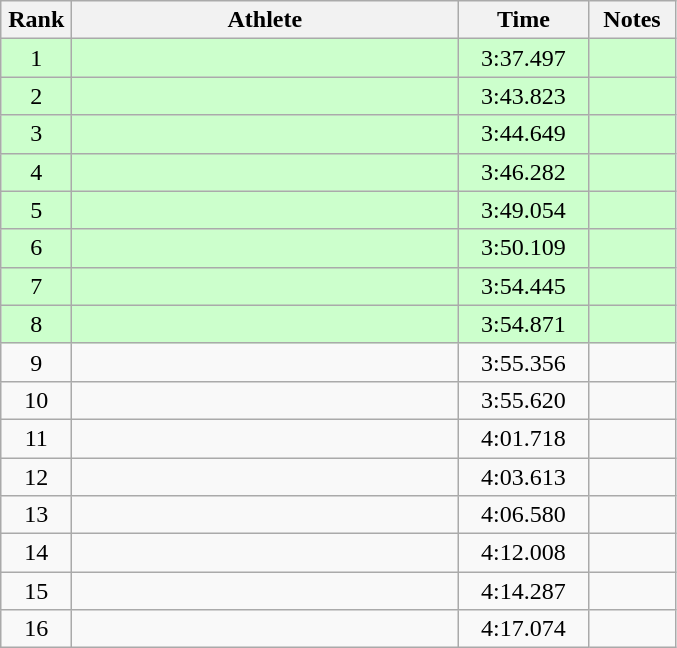<table class=wikitable style="text-align:center">
<tr>
<th width=40>Rank</th>
<th width=250>Athlete</th>
<th width=80>Time</th>
<th width=50>Notes</th>
</tr>
<tr bgcolor="ccffcc">
<td>1</td>
<td align=left></td>
<td>3:37.497</td>
<td></td>
</tr>
<tr bgcolor="ccffcc">
<td>2</td>
<td align=left></td>
<td>3:43.823</td>
<td></td>
</tr>
<tr bgcolor="ccffcc">
<td>3</td>
<td align=left></td>
<td>3:44.649</td>
<td></td>
</tr>
<tr bgcolor="ccffcc">
<td>4</td>
<td align=left></td>
<td>3:46.282</td>
<td></td>
</tr>
<tr bgcolor="ccffcc">
<td>5</td>
<td align=left></td>
<td>3:49.054</td>
<td></td>
</tr>
<tr bgcolor="ccffcc">
<td>6</td>
<td align=left></td>
<td>3:50.109</td>
<td></td>
</tr>
<tr bgcolor="ccffcc">
<td>7</td>
<td align=left></td>
<td>3:54.445</td>
<td></td>
</tr>
<tr bgcolor="ccffcc">
<td>8</td>
<td align=left></td>
<td>3:54.871</td>
<td></td>
</tr>
<tr>
<td>9</td>
<td align=left></td>
<td>3:55.356</td>
<td></td>
</tr>
<tr>
<td>10</td>
<td align=left></td>
<td>3:55.620</td>
<td></td>
</tr>
<tr>
<td>11</td>
<td align=left></td>
<td>4:01.718</td>
<td></td>
</tr>
<tr>
<td>12</td>
<td align=left></td>
<td>4:03.613</td>
<td></td>
</tr>
<tr>
<td>13</td>
<td align=left></td>
<td>4:06.580</td>
<td></td>
</tr>
<tr>
<td>14</td>
<td align=left></td>
<td>4:12.008</td>
<td></td>
</tr>
<tr>
<td>15</td>
<td align=left></td>
<td>4:14.287</td>
<td></td>
</tr>
<tr>
<td>16</td>
<td align=left></td>
<td>4:17.074</td>
<td></td>
</tr>
</table>
